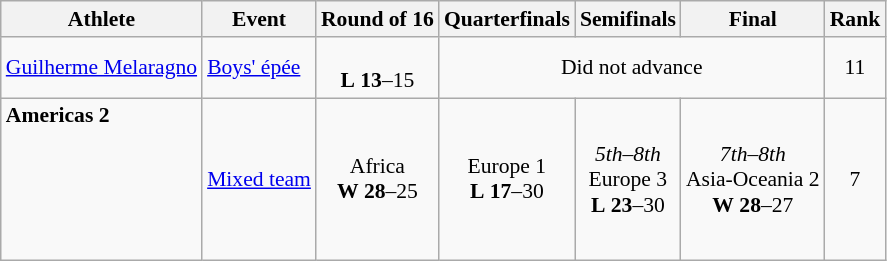<table class="wikitable" border="1" style="font-size:90%">
<tr>
<th>Athlete</th>
<th>Event</th>
<th>Round of 16</th>
<th>Quarterfinals</th>
<th>Semifinals</th>
<th>Final</th>
<th>Rank</th>
</tr>
<tr>
<td><a href='#'>Guilherme Melaragno</a></td>
<td><a href='#'>Boys' épée</a></td>
<td align=center><br> <strong>L</strong> <strong>13</strong>–15</td>
<td align=center colspan=3>Did not advance</td>
<td align=center>11</td>
</tr>
<tr>
<td><strong>Americas 2</strong><br><br><br><br><br><br></td>
<td><a href='#'>Mixed team</a></td>
<td align=center>Africa<br> <strong>W</strong> <strong>28</strong>–25</td>
<td align=center>Europe 1<br> <strong>L</strong> <strong>17</strong>–30</td>
<td align=center><em>5th–8th</em><br>Europe 3<br> <strong>L</strong> <strong>23</strong>–30</td>
<td align=center><em>7th–8th</em><br>Asia-Oceania 2<br> <strong>W</strong> <strong>28</strong>–27</td>
<td align=center>7</td>
</tr>
</table>
